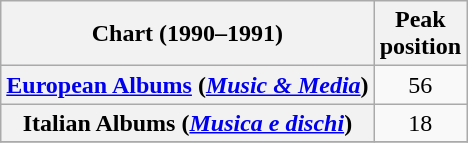<table class="wikitable sortable plainrowheaders" style="text-align:center">
<tr>
<th scope="col">Chart (1990–1991)</th>
<th scope="col">Peak<br>position</th>
</tr>
<tr>
<th scope="row"><a href='#'>European Albums</a> (<em><a href='#'>Music & Media</a></em>)</th>
<td>56</td>
</tr>
<tr>
<th scope="row">Italian Albums (<em><a href='#'>Musica e dischi</a></em>)</th>
<td>18</td>
</tr>
<tr>
</tr>
</table>
